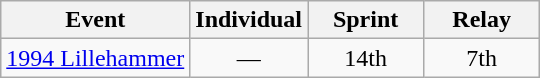<table class="wikitable" style="text-align: center;">
<tr ">
<th>Event</th>
<th style="width:70px;">Individual</th>
<th style="width:70px;">Sprint</th>
<th style="width:70px;">Relay</th>
</tr>
<tr>
<td align=left> <a href='#'>1994 Lillehammer</a></td>
<td>—</td>
<td>14th</td>
<td>7th</td>
</tr>
</table>
